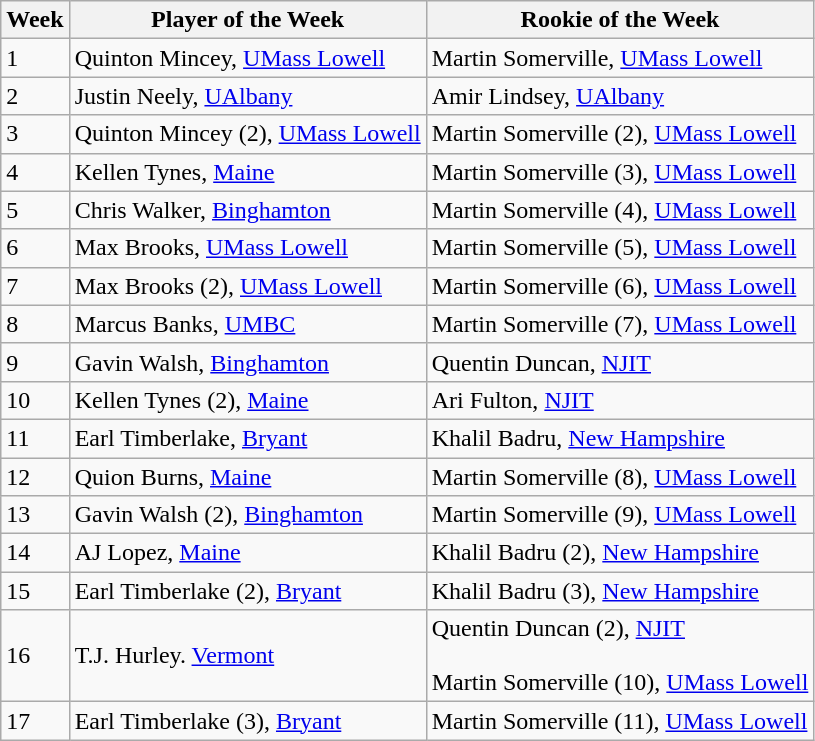<table class="wikitable" border="1">
<tr>
<th align="center">Week</th>
<th align="center">Player of the Week</th>
<th align="center">Rookie of the Week</th>
</tr>
<tr>
<td>1</td>
<td>Quinton Mincey, <a href='#'>UMass Lowell</a></td>
<td>Martin Somerville, <a href='#'>UMass Lowell</a></td>
</tr>
<tr>
<td>2</td>
<td>Justin Neely, <a href='#'>UAlbany</a></td>
<td>Amir Lindsey, <a href='#'>UAlbany</a></td>
</tr>
<tr>
<td>3</td>
<td>Quinton Mincey (2), <a href='#'>UMass Lowell</a></td>
<td>Martin Somerville (2), <a href='#'>UMass Lowell</a></td>
</tr>
<tr>
<td>4</td>
<td>Kellen Tynes, <a href='#'>Maine</a></td>
<td>Martin Somerville (3), <a href='#'>UMass Lowell</a></td>
</tr>
<tr>
<td>5</td>
<td>Chris Walker, <a href='#'>Binghamton</a></td>
<td>Martin Somerville (4), <a href='#'>UMass Lowell</a></td>
</tr>
<tr>
<td>6</td>
<td>Max Brooks, <a href='#'>UMass Lowell</a></td>
<td>Martin Somerville (5), <a href='#'>UMass Lowell</a></td>
</tr>
<tr>
<td>7</td>
<td>Max Brooks (2), <a href='#'>UMass Lowell</a></td>
<td>Martin Somerville (6), <a href='#'>UMass Lowell</a></td>
</tr>
<tr>
<td>8</td>
<td>Marcus Banks, <a href='#'>UMBC</a></td>
<td>Martin Somerville (7), <a href='#'>UMass Lowell</a></td>
</tr>
<tr>
<td>9</td>
<td>Gavin Walsh, <a href='#'>Binghamton</a></td>
<td>Quentin Duncan, <a href='#'>NJIT</a></td>
</tr>
<tr>
<td>10</td>
<td>Kellen Tynes (2), <a href='#'>Maine</a></td>
<td>Ari Fulton, <a href='#'>NJIT</a></td>
</tr>
<tr>
<td>11</td>
<td>Earl Timberlake, <a href='#'>Bryant</a></td>
<td>Khalil Badru, <a href='#'>New Hampshire</a></td>
</tr>
<tr>
<td>12</td>
<td>Quion Burns, <a href='#'>Maine</a></td>
<td>Martin Somerville (8), <a href='#'>UMass Lowell</a></td>
</tr>
<tr>
<td>13</td>
<td>Gavin Walsh (2), <a href='#'>Binghamton</a></td>
<td>Martin Somerville (9), <a href='#'>UMass Lowell</a></td>
</tr>
<tr>
<td>14</td>
<td>AJ Lopez, <a href='#'>Maine</a></td>
<td>Khalil Badru (2),  <a href='#'>New Hampshire</a></td>
</tr>
<tr>
<td>15</td>
<td>Earl Timberlake (2), <a href='#'>Bryant</a></td>
<td>Khalil Badru (3),  <a href='#'>New Hampshire</a></td>
</tr>
<tr>
<td>16</td>
<td>T.J. Hurley. <a href='#'>Vermont</a></td>
<td>Quentin Duncan (2), <a href='#'>NJIT</a><br><br>Martin Somerville (10), <a href='#'>UMass Lowell</a></td>
</tr>
<tr>
<td>17</td>
<td>Earl Timberlake (3), <a href='#'>Bryant</a></td>
<td>Martin Somerville (11), <a href='#'>UMass Lowell</a></td>
</tr>
</table>
